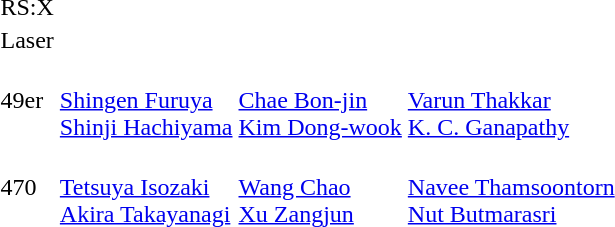<table>
<tr>
<td>RS:X<br></td>
<td></td>
<td></td>
<td></td>
</tr>
<tr>
<td>Laser<br></td>
<td></td>
<td></td>
<td></td>
</tr>
<tr>
<td>49er<br></td>
<td><br><a href='#'>Shingen Furuya</a><br><a href='#'>Shinji Hachiyama</a></td>
<td><br><a href='#'>Chae Bon-jin</a><br><a href='#'>Kim Dong-wook</a></td>
<td><br><a href='#'>Varun Thakkar</a><br><a href='#'>K. C. Ganapathy</a></td>
</tr>
<tr>
<td>470<br></td>
<td><br><a href='#'>Tetsuya Isozaki</a><br><a href='#'>Akira Takayanagi</a></td>
<td><br><a href='#'>Wang Chao</a><br><a href='#'>Xu Zangjun</a></td>
<td><br><a href='#'>Navee Thamsoontorn</a><br><a href='#'>Nut Butmarasri</a></td>
</tr>
</table>
